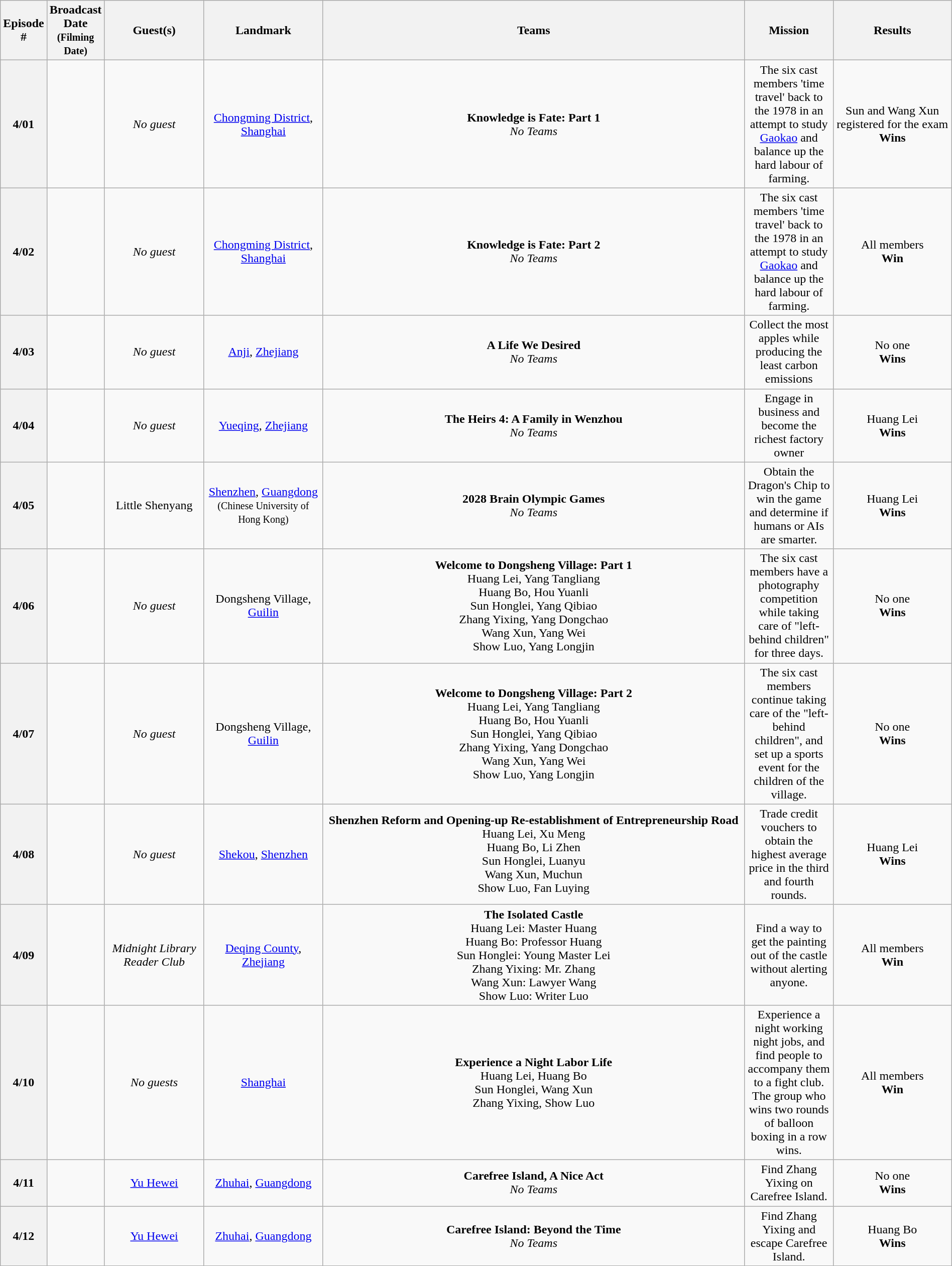<table class="wikitable" style="text-align:center;width:100%">
<tr>
<th style="width:40px;">Episode #</th>
<th style="width:60px;">Broadcast Date <br><small>(Filming Date)</small></th>
<th style="width:125px;">Guest(s)</th>
<th style="width:150px;">Landmark</th>
<th>Teams</th>
<th style="width:110px;">Mission</th>
<th style="width:150px;">Results</th>
</tr>
<tr>
<th>4/01</th>
<td></td>
<td><em>No guest</em></td>
<td><a href='#'>Chongming District</a>, <a href='#'>Shanghai</a></td>
<td><strong>Knowledge is Fate: Part 1</strong><br><em>No Teams</em></td>
<td>The six cast members 'time travel' back to the 1978 in an attempt to study <a href='#'>Gaokao</a> and balance up the hard labour of farming.</td>
<td>Sun and Wang Xun registered for the exam<br><span> <strong>Wins</strong></span></td>
</tr>
<tr>
<th>4/02</th>
<td></td>
<td><em>No guest</em></td>
<td><a href='#'>Chongming District</a>, <a href='#'>Shanghai</a></td>
<td><strong>Knowledge is Fate: Part 2</strong><br><em>No Teams</em></td>
<td>The six cast members 'time travel' back to the 1978 in an attempt to study <a href='#'>Gaokao</a> and balance up the hard labour of farming.</td>
<td>All members<br><span> <strong>Win</strong></span></td>
</tr>
<tr>
<th>4/03<br></th>
<td></td>
<td><em>No guest</em></td>
<td><a href='#'>Anji</a>, <a href='#'>Zhejiang</a></td>
<td><strong>A Life We Desired</strong><br><em>No Teams</em></td>
<td>Collect the most apples while producing the least carbon emissions</td>
<td>No one<br><span> <strong>Wins</strong></span></td>
</tr>
<tr>
<th>4/04</th>
<td></td>
<td><em>No guest</em></td>
<td><a href='#'>Yueqing</a>, <a href='#'>Zhejiang</a></td>
<td><strong>The Heirs 4: A Family in Wenzhou</strong><br><em>No Teams</em></td>
<td>Engage in business and become the richest factory owner</td>
<td>Huang Lei<br><span> <strong>Wins</strong></span></td>
</tr>
<tr>
<th>4/05<br></th>
<td></td>
<td>Little Shenyang</td>
<td><a href='#'>Shenzhen</a>, <a href='#'>Guangdong</a><br><small>(Chinese University of Hong Kong)</small></td>
<td><strong>2028 Brain Olympic Games</strong><br><em>No Teams</em></td>
<td>Obtain the Dragon's Chip to win the game and determine if humans or AIs are smarter.</td>
<td>Huang Lei<br><span> <strong>Wins</strong></span></td>
</tr>
<tr>
<th>4/06<br></th>
<td></td>
<td><em>No guest</em></td>
<td>Dongsheng Village, <a href='#'>Guilin</a></td>
<td><strong>Welcome to Dongsheng Village: Part 1</strong><br><span>Huang Lei, Yang Tangliang</span><br><span>Huang Bo, Hou Yuanli</span><br><span>Sun Honglei, Yang Qibiao</span><br><span>Zhang Yixing, Yang Dongchao</span><br><span>Wang Xun, Yang Wei</span><br><span>Show Luo, Yang Longjin</span></td>
<td>The six cast members have a photography competition while taking care of "left-behind children" for three days.</td>
<td>No one<br><span> <strong>Wins</strong></span></td>
</tr>
<tr>
<th>4/07<br></th>
<td></td>
<td><em>No guest</em></td>
<td>Dongsheng Village, <a href='#'>Guilin</a></td>
<td><strong>Welcome to Dongsheng Village: Part 2</strong><br><span>Huang Lei, Yang Tangliang</span><br><span>Huang Bo, Hou Yuanli</span><br><span>Sun Honglei, Yang Qibiao</span><br><span>Zhang Yixing, Yang Dongchao</span><br><span>Wang Xun, Yang Wei</span><br><span>Show Luo, Yang Longjin</span></td>
<td>The six cast members continue taking care of the "left-behind children", and set up a sports event for the children of the village.</td>
<td>No one<br><span> <strong>Wins</strong></span></td>
</tr>
<tr>
<th>4/08<br></th>
<td></td>
<td><em>No guest</em></td>
<td><a href='#'>Shekou</a>, <a href='#'>Shenzhen</a></td>
<td><strong>Shenzhen Reform and Opening-up Re-establishment of Entrepreneurship Road</strong><br><span>Huang Lei, Xu Meng</span><br><span>Huang Bo, Li Zhen</span><br><span>Sun Honglei, Luanyu</span><br><span>Wang Xun, Muchun</span><br><span>Show Luo, Fan Luying</span></td>
<td>Trade credit vouchers to obtain the highest average price in the third and fourth rounds.</td>
<td>Huang Lei<br><span> <strong>Wins</strong></span></td>
</tr>
<tr>
<th>4/09<br></th>
<td></td>
<td><em>Midnight Library Reader Club</em></td>
<td><a href='#'>Deqing County</a>, <a href='#'>Zhejiang</a></td>
<td><strong>The Isolated Castle</strong><br><span>Huang Lei: Master Huang</span><br><span>Huang Bo: Professor Huang</span><br><span>Sun Honglei: Young Master Lei</span><br><span>Zhang Yixing: Mr. Zhang</span><br><span>Wang Xun: Lawyer Wang</span><br><span>Show Luo: Writer Luo</span></td>
<td>Find a way to get the painting out of the castle without alerting anyone.</td>
<td>All members<br><span> <strong>Win</strong></span></td>
</tr>
<tr>
<th>4/10<br></th>
<td></td>
<td><em>No guests</em></td>
<td><a href='#'>Shanghai</a></td>
<td><strong>Experience a Night Labor Life</strong><br><span>Huang Lei, Huang Bo</span><br><span>Sun Honglei, Wang Xun</span><br><span>Zhang Yixing, Show Luo</span></td>
<td>Experience a night working night jobs, and find people to accompany them to a fight club. The group who wins two rounds of balloon boxing in a row wins.</td>
<td>All members<br><span> <strong>Win</strong></span></td>
</tr>
<tr>
<th>4/11<br></th>
<td></td>
<td><a href='#'>Yu Hewei</a></td>
<td><a href='#'>Zhuhai</a>, <a href='#'>Guangdong</a></td>
<td><strong>Carefree Island, A Nice Act</strong><br><em>No Teams</em></td>
<td>Find Zhang Yixing on Carefree Island.</td>
<td>No one<br><span> <strong>Wins</strong></span></td>
</tr>
<tr>
<th>4/12<br></th>
<td></td>
<td><a href='#'>Yu Hewei</a></td>
<td><a href='#'>Zhuhai</a>, <a href='#'>Guangdong</a></td>
<td><strong>Carefree Island: Beyond the Time</strong><br><em>No Teams</em></td>
<td>Find Zhang Yixing and escape Carefree Island.</td>
<td>Huang Bo<br><span> <strong>Wins</strong></span></td>
</tr>
</table>
